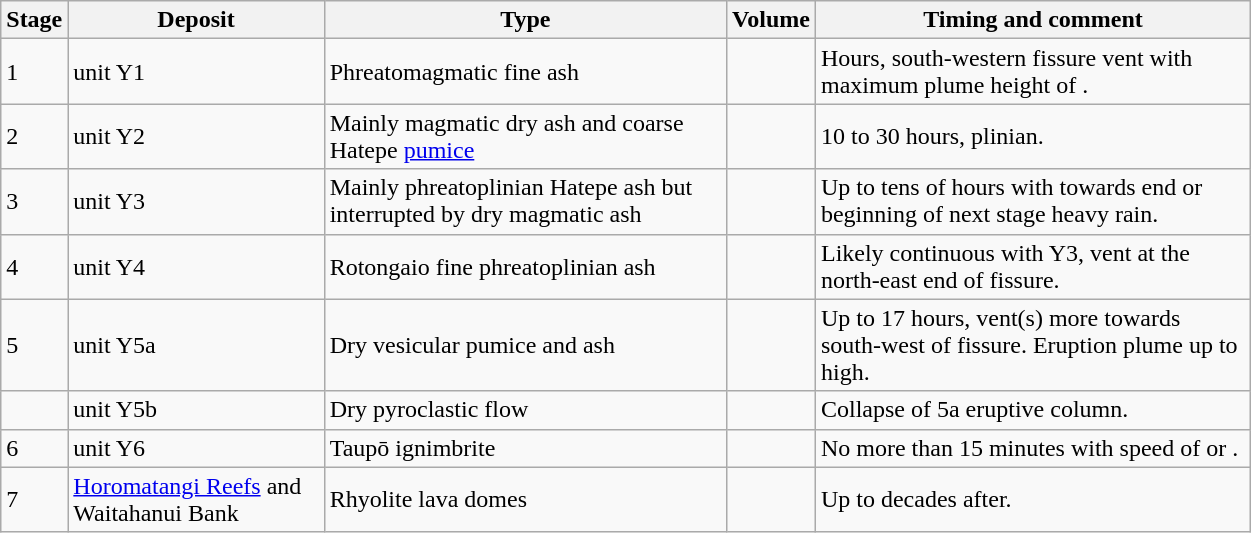<table class="wikitable sortable" width=66%>
<tr>
<th>Stage</th>
<th>Deposit</th>
<th>Type</th>
<th>Volume</th>
<th>Timing and comment</th>
</tr>
<tr>
<td>1</td>
<td>unit Y1</td>
<td>Phreatomagmatic fine ash</td>
<td></td>
<td>Hours, south-western fissure vent with maximum plume height of .</td>
</tr>
<tr>
<td>2</td>
<td>unit Y2</td>
<td>Mainly magmatic dry ash and coarse Hatepe <a href='#'>pumice</a></td>
<td></td>
<td>10 to 30 hours, plinian.</td>
</tr>
<tr>
<td>3</td>
<td>unit Y3</td>
<td>Mainly phreatoplinian Hatepe ash but interrupted by dry magmatic ash</td>
<td></td>
<td>Up to tens of hours with towards end or beginning of next stage heavy rain.</td>
</tr>
<tr>
<td>4</td>
<td>unit Y4</td>
<td>Rotongaio fine phreatoplinian ash</td>
<td></td>
<td>Likely continuous with Y3, vent at the north-east end of fissure.</td>
</tr>
<tr>
<td>5</td>
<td>unit Y5a</td>
<td>Dry vesicular pumice and ash</td>
<td></td>
<td>Up to 17 hours, vent(s) more towards south-west of fissure.  Eruption plume up to  high.</td>
</tr>
<tr>
<td></td>
<td>unit Y5b</td>
<td>Dry pyroclastic flow</td>
<td></td>
<td>Collapse of 5a eruptive column.</td>
</tr>
<tr>
<td>6</td>
<td>unit Y6</td>
<td>Taupō ignimbrite</td>
<td></td>
<td>No more than 15 minutes with speed of  or .</td>
</tr>
<tr>
<td>7</td>
<td><a href='#'>Horomatangi Reefs</a> and Waitahanui Bank</td>
<td>Rhyolite lava domes</td>
<td></td>
<td>Up to decades after.</td>
</tr>
</table>
